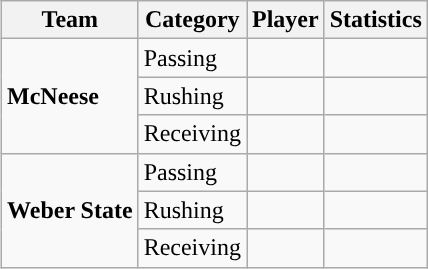<table class="wikitable" style="float: right;">
<tr>
<th>Team</th>
<th>Category</th>
<th>Player</th>
<th>Statistics</th>
</tr>
<tr>
<td rowspan=3><strong>McNeese</strong></td>
<td>Passing</td>
<td></td>
<td></td>
</tr>
<tr>
<td>Rushing</td>
<td></td>
<td></td>
</tr>
<tr>
<td>Receiving</td>
<td></td>
<td></td>
</tr>
<tr>
<td rowspan=3><strong>Weber State</strong></td>
<td>Passing</td>
<td></td>
<td></td>
</tr>
<tr>
<td>Rushing</td>
<td></td>
<td></td>
</tr>
<tr>
<td>Receiving</td>
<td></td>
<td></td>
</tr>
</table>
